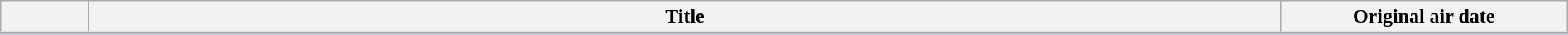<table class="wikitable" style="width:100%; margin:auto; background:#FFF;">
<tr style="border-bottom: 3px solid #CCF;">
<th style="width:4em;"></th>
<th>Title</th>
<th style="width:14em;">Original air date</th>
</tr>
<tr>
</tr>
</table>
